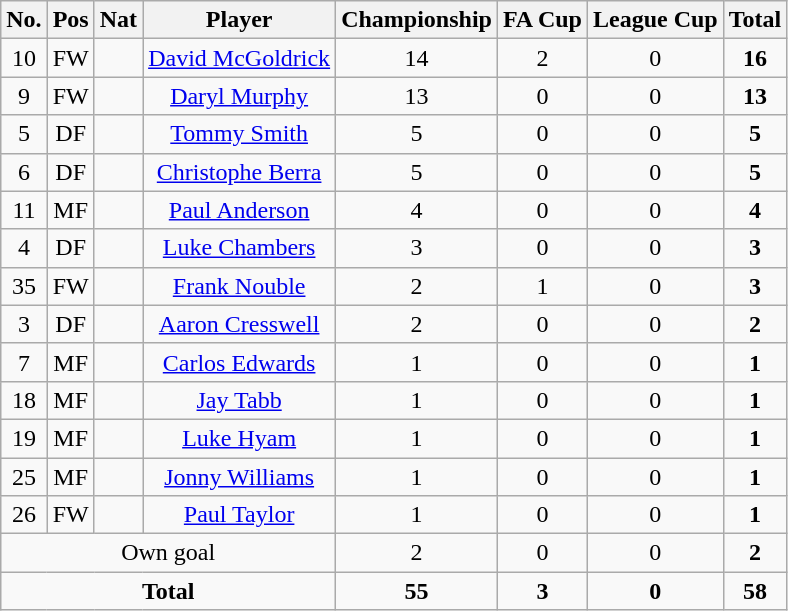<table class="wikitable" style="text-align:center">
<tr>
<th width=0%>No.</th>
<th width=0%>Pos</th>
<th width=0%>Nat</th>
<th width=0%>Player</th>
<th width=0%>Championship</th>
<th width=0%>FA Cup</th>
<th width=0%>League Cup</th>
<th width=0%>Total</th>
</tr>
<tr>
<td>10</td>
<td>FW</td>
<td align="left"></td>
<td><a href='#'>David McGoldrick</a></td>
<td>14</td>
<td>2</td>
<td>0</td>
<td><strong>16</strong></td>
</tr>
<tr>
<td>9</td>
<td>FW</td>
<td align="left"></td>
<td><a href='#'>Daryl Murphy</a></td>
<td>13</td>
<td>0</td>
<td>0</td>
<td><strong>13</strong></td>
</tr>
<tr>
<td>5</td>
<td>DF</td>
<td align="left"></td>
<td><a href='#'>Tommy Smith</a></td>
<td>5</td>
<td>0</td>
<td>0</td>
<td><strong>5</strong></td>
</tr>
<tr>
<td>6</td>
<td>DF</td>
<td align="left"></td>
<td><a href='#'>Christophe Berra</a></td>
<td>5</td>
<td>0</td>
<td>0</td>
<td><strong>5</strong></td>
</tr>
<tr>
<td>11</td>
<td>MF</td>
<td align="left"></td>
<td><a href='#'>Paul Anderson</a></td>
<td>4</td>
<td>0</td>
<td>0</td>
<td><strong>4</strong></td>
</tr>
<tr>
<td>4</td>
<td>DF</td>
<td align="left"></td>
<td><a href='#'>Luke Chambers</a></td>
<td>3</td>
<td>0</td>
<td>0</td>
<td><strong>3</strong></td>
</tr>
<tr>
<td>35</td>
<td>FW</td>
<td align="left"></td>
<td><a href='#'>Frank Nouble</a></td>
<td>2</td>
<td>1</td>
<td>0</td>
<td><strong>3</strong></td>
</tr>
<tr>
<td>3</td>
<td>DF</td>
<td align="left"></td>
<td><a href='#'>Aaron Cresswell</a></td>
<td>2</td>
<td>0</td>
<td>0</td>
<td><strong>2</strong></td>
</tr>
<tr>
<td>7</td>
<td>MF</td>
<td align="left"></td>
<td><a href='#'>Carlos Edwards</a></td>
<td>1</td>
<td>0</td>
<td>0</td>
<td><strong>1</strong></td>
</tr>
<tr>
<td>18</td>
<td>MF</td>
<td align="left"></td>
<td><a href='#'>Jay Tabb</a></td>
<td>1</td>
<td>0</td>
<td>0</td>
<td><strong>1</strong></td>
</tr>
<tr>
<td>19</td>
<td>MF</td>
<td align="left"></td>
<td><a href='#'>Luke Hyam</a></td>
<td>1</td>
<td>0</td>
<td>0</td>
<td><strong>1</strong></td>
</tr>
<tr>
<td>25</td>
<td>MF</td>
<td align="left"></td>
<td><a href='#'>Jonny Williams</a></td>
<td>1</td>
<td>0</td>
<td>0</td>
<td><strong>1</strong></td>
</tr>
<tr>
<td>26</td>
<td>FW</td>
<td align="left"></td>
<td><a href='#'>Paul Taylor</a></td>
<td>1</td>
<td>0</td>
<td>0</td>
<td><strong>1</strong></td>
</tr>
<tr>
<td colspan=4>Own goal</td>
<td>2</td>
<td>0</td>
<td>0</td>
<td><strong>2</strong></td>
</tr>
<tr>
<td colspan=4><strong>Total</strong></td>
<td><strong>55</strong></td>
<td><strong>3</strong></td>
<td><strong>0</strong></td>
<td><strong>58</strong></td>
</tr>
</table>
